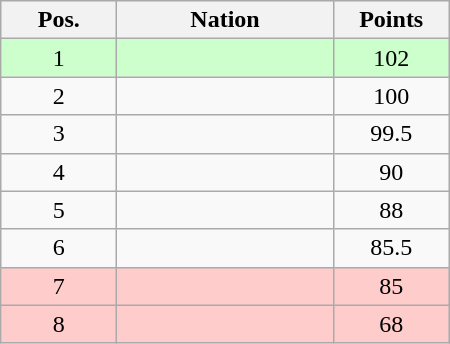<table class="wikitable gauche" cellspacing="1" style="width:300px;">
<tr style="background:#efefef; text-align:center;">
<th style="width:70px;">Pos.</th>
<th>Nation</th>
<th style="width:70px;">Points</th>
</tr>
<tr style="vertical-align:top; text-align:center; background:#ccffcc;">
<td>1</td>
<td style="text-align:left;"></td>
<td>102</td>
</tr>
<tr style="vertical-align:top; text-align:center;">
<td>2</td>
<td style="text-align:left;"></td>
<td>100</td>
</tr>
<tr style="vertical-align:top; text-align:center;">
<td>3</td>
<td style="text-align:left;"></td>
<td>99.5</td>
</tr>
<tr style="vertical-align:top; text-align:center;">
<td>4</td>
<td style="text-align:left;"></td>
<td>90</td>
</tr>
<tr style="vertical-align:top; text-align:center;">
<td>5</td>
<td style="text-align:left;"></td>
<td>88</td>
</tr>
<tr style="vertical-align:top; text-align:center;">
<td>6</td>
<td style="text-align:left;"></td>
<td>85.5</td>
</tr>
<tr style="vertical-align:top; text-align:center; background:#ffcccc;">
<td>7</td>
<td style="text-align:left;"></td>
<td>85</td>
</tr>
<tr style="vertical-align:top; text-align:center; background:#ffcccc;">
<td>8</td>
<td style="text-align:left;"></td>
<td>68</td>
</tr>
</table>
